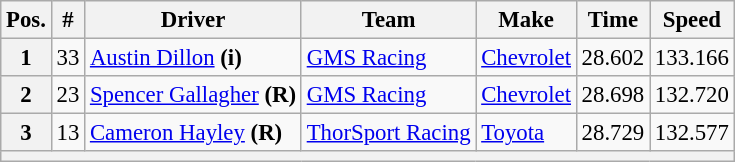<table class="wikitable" style="font-size:95%">
<tr>
<th>Pos.</th>
<th>#</th>
<th>Driver</th>
<th>Team</th>
<th>Make</th>
<th>Time</th>
<th>Speed</th>
</tr>
<tr>
<th>1</th>
<td>33</td>
<td><a href='#'>Austin Dillon</a> <strong>(i)</strong></td>
<td><a href='#'>GMS Racing</a></td>
<td><a href='#'>Chevrolet</a></td>
<td>28.602</td>
<td>133.166</td>
</tr>
<tr>
<th>2</th>
<td>23</td>
<td><a href='#'>Spencer Gallagher</a> <strong>(R)</strong></td>
<td><a href='#'>GMS Racing</a></td>
<td><a href='#'>Chevrolet</a></td>
<td>28.698</td>
<td>132.720</td>
</tr>
<tr>
<th>3</th>
<td>13</td>
<td><a href='#'>Cameron Hayley</a> <strong>(R)</strong></td>
<td><a href='#'>ThorSport Racing</a></td>
<td><a href='#'>Toyota</a></td>
<td>28.729</td>
<td>132.577</td>
</tr>
<tr>
<th colspan="7"></th>
</tr>
</table>
